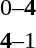<table style="text-align:center">
<tr>
<th width=223></th>
<th width=100></th>
<th width=223></th>
</tr>
<tr>
<td align=right><small><span></span></small> </td>
<td>0–<strong>4</strong></td>
<td align=left><strong></strong> <small><span></span></small></td>
</tr>
<tr>
<td align=right><small><span></span></small> <strong></strong></td>
<td><strong>4</strong>–1</td>
<td align=left> <small><span></span></small></td>
</tr>
</table>
